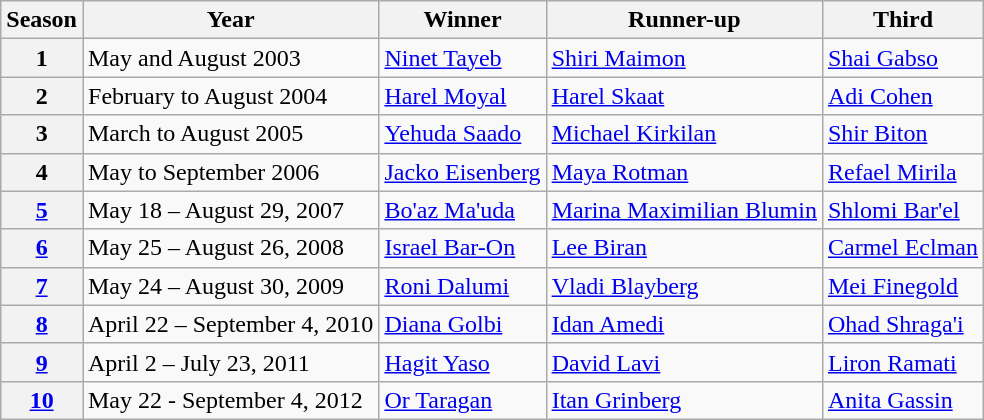<table class="wikitable">
<tr>
<th>Season</th>
<th>Year</th>
<th><strong>Winner</strong></th>
<th><strong>Runner-up</strong></th>
<th><strong>Third</strong></th>
</tr>
<tr>
<th scope="row">1</th>
<td>May and August 2003</td>
<td><a href='#'>Ninet Tayeb</a></td>
<td><a href='#'>Shiri Maimon</a></td>
<td><a href='#'>Shai Gabso</a></td>
</tr>
<tr>
<th scope="row">2</th>
<td>February to August 2004</td>
<td><a href='#'>Harel Moyal</a></td>
<td><a href='#'>Harel Skaat</a></td>
<td><a href='#'>Adi Cohen</a></td>
</tr>
<tr>
<th scope="row">3</th>
<td>March to August 2005</td>
<td><a href='#'>Yehuda Saado</a></td>
<td><a href='#'>Michael Kirkilan</a></td>
<td><a href='#'>Shir Biton</a></td>
</tr>
<tr>
<th scope="row">4</th>
<td>May to September 2006</td>
<td><a href='#'>Jacko Eisenberg</a></td>
<td><a href='#'>Maya Rotman</a></td>
<td><a href='#'>Refael Mirila</a></td>
</tr>
<tr>
<th scope="row"><a href='#'>5</a></th>
<td>May 18 – August 29, 2007</td>
<td><a href='#'>Bo'az Ma'uda</a></td>
<td><a href='#'>Marina Maximilian Blumin</a></td>
<td><a href='#'>Shlomi Bar'el</a></td>
</tr>
<tr>
<th scope="row"><a href='#'>6</a></th>
<td>May 25 – August 26, 2008</td>
<td><a href='#'>Israel Bar-On</a></td>
<td><a href='#'>Lee Biran</a></td>
<td><a href='#'>Carmel Eclman</a></td>
</tr>
<tr>
<th scope="row"><a href='#'>7</a></th>
<td>May 24 – August 30, 2009</td>
<td><a href='#'>Roni Dalumi</a></td>
<td><a href='#'>Vladi Blayberg</a></td>
<td><a href='#'>Mei Finegold</a></td>
</tr>
<tr>
<th scope="row"><a href='#'>8</a></th>
<td>April 22 – September 4, 2010</td>
<td><a href='#'>Diana Golbi</a></td>
<td><a href='#'>Idan Amedi</a></td>
<td><a href='#'>Ohad Shraga'i</a></td>
</tr>
<tr>
<th scope="row"><a href='#'>9</a></th>
<td>April 2 – July 23, 2011</td>
<td><a href='#'>Hagit Yaso</a></td>
<td><a href='#'>David Lavi</a></td>
<td><a href='#'>Liron Ramati</a></td>
</tr>
<tr>
<th scope="row"><a href='#'>10</a></th>
<td>May 22 - September 4, 2012</td>
<td><a href='#'>Or Taragan</a></td>
<td><a href='#'>Itan Grinberg</a></td>
<td><a href='#'>Anita Gassin</a></td>
</tr>
</table>
